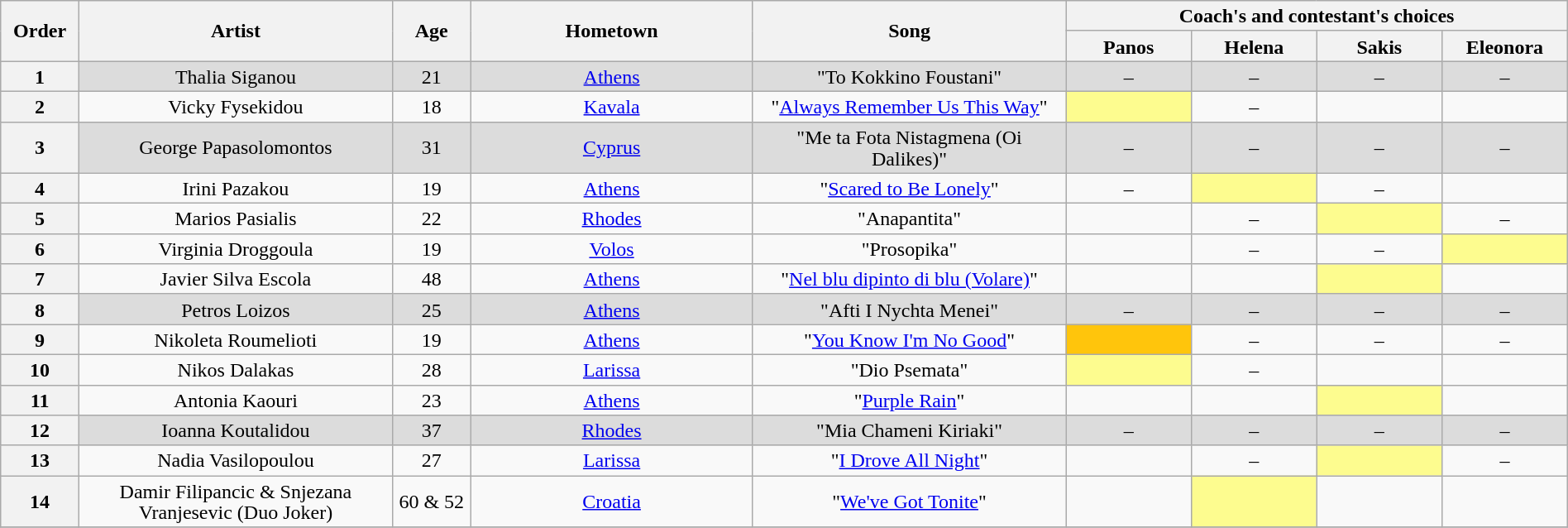<table class="wikitable" style="text-align:center; line-height:17px; width:100%;">
<tr>
<th scope="col" rowspan="2" width="05%">Order</th>
<th scope="col" rowspan="2" width="20%">Artist</th>
<th scope="col" rowspan="2" width="05%">Age</th>
<th scope="col" rowspan="2" width="18%">Hometown</th>
<th scope="col" rowspan="2" width="20%">Song</th>
<th scope="col" colspan="4" width="32%">Coach's and contestant's choices</th>
</tr>
<tr>
<th width="08%">Panos</th>
<th width="08%">Helena</th>
<th width="08%">Sakis</th>
<th width="08%">Eleonora</th>
</tr>
<tr style="background:#DCDCDC;" |>
<th>1</th>
<td>Thalia Siganou</td>
<td>21</td>
<td><a href='#'>Athens</a></td>
<td>"To Kokkino Foustani"</td>
<td>–</td>
<td>–</td>
<td>–</td>
<td>–</td>
</tr>
<tr>
<th>2</th>
<td>Vicky Fysekidou</td>
<td>18</td>
<td><a href='#'>Kavala</a></td>
<td>"<a href='#'>Always Remember Us This Way</a>"</td>
<td style="background:#fdfc8f;"></td>
<td>–</td>
<td></td>
<td></td>
</tr>
<tr style="background:#DCDCDC;" |>
<th>3</th>
<td>George Papasolomontos</td>
<td>31</td>
<td><a href='#'>Cyprus</a></td>
<td>"Me ta Fota Nistagmena (Oi Dalikes)"</td>
<td>–</td>
<td>–</td>
<td>–</td>
<td>–</td>
</tr>
<tr>
<th>4</th>
<td>Irini Pazakou</td>
<td>19</td>
<td><a href='#'>Athens</a></td>
<td>"<a href='#'>Scared to Be Lonely</a>"</td>
<td>–</td>
<td style="background:#fdfc8f;"></td>
<td>–</td>
<td></td>
</tr>
<tr>
<th>5</th>
<td>Marios Pasialis</td>
<td>22</td>
<td><a href='#'>Rhodes</a></td>
<td>"Anapantita"</td>
<td></td>
<td>–</td>
<td style="background:#fdfc8f;"></td>
<td>–</td>
</tr>
<tr>
<th>6</th>
<td>Virginia Droggoula</td>
<td>19</td>
<td><a href='#'>Volos</a></td>
<td>"Prosopika"</td>
<td></td>
<td>–</td>
<td>–</td>
<td style="background:#fdfc8f;"></td>
</tr>
<tr>
<th>7</th>
<td>Javier Silva Escola</td>
<td>48</td>
<td><a href='#'>Athens</a></td>
<td>"<a href='#'>Nel blu dipinto di blu (Volare)</a>"</td>
<td></td>
<td></td>
<td style="background:#fdfc8f;"></td>
<td></td>
</tr>
<tr style="background:#DCDCDC;" |>
<th>8</th>
<td>Petros Loizos</td>
<td>25</td>
<td><a href='#'>Athens</a></td>
<td>"Afti I Nychta Menei"</td>
<td>–</td>
<td>–</td>
<td>–</td>
<td>–</td>
</tr>
<tr>
<th>9</th>
<td>Nikoleta Roumelioti</td>
<td>19</td>
<td><a href='#'>Athens</a></td>
<td>"<a href='#'>You Know I'm No Good</a>"</td>
<td style="background:#FFC50C;"></td>
<td>–</td>
<td>–</td>
<td>–</td>
</tr>
<tr>
<th>10</th>
<td>Nikos Dalakas</td>
<td>28</td>
<td><a href='#'>Larissa</a></td>
<td>"Dio Psemata"</td>
<td style="background:#fdfc8f;"></td>
<td>–</td>
<td></td>
<td></td>
</tr>
<tr>
<th>11</th>
<td>Antonia Kaouri</td>
<td>23</td>
<td><a href='#'>Athens</a></td>
<td>"<a href='#'>Purple Rain</a>"</td>
<td></td>
<td></td>
<td style="background:#fdfc8f;"></td>
<td></td>
</tr>
<tr style="background:#DCDCDC;" |>
<th>12</th>
<td>Ioanna Koutalidou</td>
<td>37</td>
<td><a href='#'>Rhodes</a></td>
<td>"Mia Chameni Kiriaki"</td>
<td>–</td>
<td>–</td>
<td>–</td>
<td>–</td>
</tr>
<tr>
<th>13</th>
<td>Nadia Vasilopoulou</td>
<td>27</td>
<td><a href='#'>Larissa</a></td>
<td>"<a href='#'>I Drove All Night</a>"</td>
<td></td>
<td>–</td>
<td style="background:#fdfc8f;"></td>
<td>–</td>
</tr>
<tr>
<th>14</th>
<td>Damir Filipancic & Snjezana Vranjesevic (Duo Joker)</td>
<td>60 & 52</td>
<td><a href='#'>Croatia</a></td>
<td>"<a href='#'>We've Got Tonite</a>"</td>
<td></td>
<td style="background:#fdfc8f;"></td>
<td></td>
<td></td>
</tr>
<tr>
</tr>
</table>
